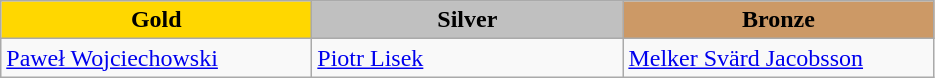<table class="wikitable" style="text-align:left">
<tr align="center">
<td width=200 bgcolor=gold><strong>Gold</strong></td>
<td width=200 bgcolor=silver><strong>Silver</strong></td>
<td width=200 bgcolor=CC9966><strong>Bronze</strong></td>
</tr>
<tr>
<td><a href='#'>Paweł Wojciechowski</a><br><em></em></td>
<td><a href='#'>Piotr Lisek</a><br><em></em></td>
<td><a href='#'>Melker Svärd Jacobsson</a><br><em></em></td>
</tr>
</table>
